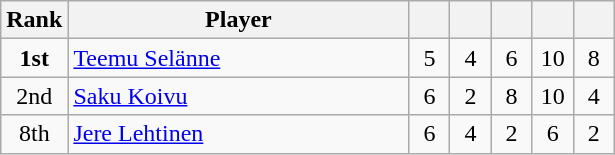<table class="wikitable">
<tr>
<th width="20">Rank</th>
<th width="220">Player</th>
<th width="20"></th>
<th width="20"></th>
<th width="20"></th>
<th width="20"></th>
<th width="20"></th>
</tr>
<tr align=center>
<td><strong>1st</strong></td>
<td align=left><a href='#'>Teemu Selänne</a></td>
<td>5</td>
<td>4</td>
<td>6</td>
<td>10</td>
<td>8</td>
</tr>
<tr align=center>
<td>2nd</td>
<td align=left><a href='#'>Saku Koivu</a></td>
<td>6</td>
<td>2</td>
<td>8</td>
<td>10</td>
<td>4</td>
</tr>
<tr align=center>
<td>8th</td>
<td align=left><a href='#'>Jere Lehtinen</a></td>
<td>6</td>
<td>4</td>
<td>2</td>
<td>6</td>
<td>2</td>
</tr>
</table>
